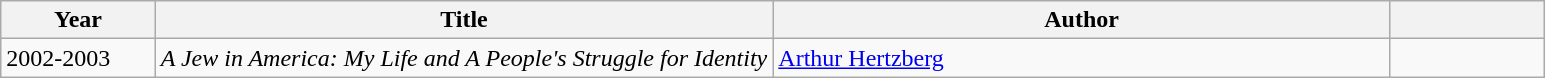<table class="wikitable">
<tr>
<th scope="col" style="width:10%">Year</th>
<th scope="col" style="width:40%">Title</th>
<th scope="col" style="width:40%">Author</th>
<th scope="col" style="width:10%"></th>
</tr>
<tr>
<td>2002-2003</td>
<td><em>A Jew in America: My Life and A People's Struggle for Identity</em></td>
<td><a href='#'>Arthur Hertzberg</a></td>
<td></td>
</tr>
</table>
